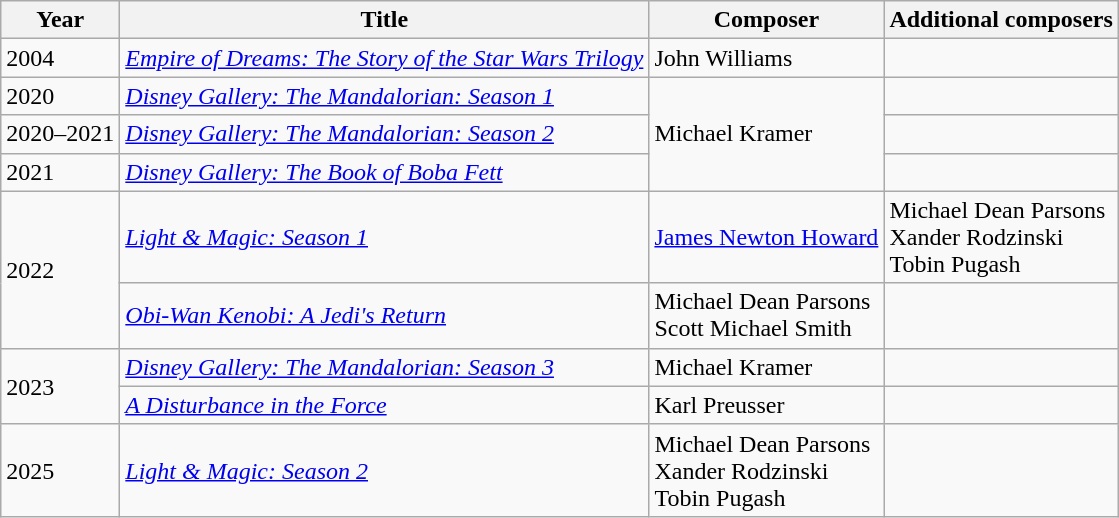<table class="wikitable" style=" #aaa solid; font-size:100%;">
<tr>
<th>Year</th>
<th>Title</th>
<th>Composer</th>
<th>Additional composers</th>
</tr>
<tr>
<td>2004</td>
<td><em><a href='#'>Empire of Dreams: The Story of the Star Wars Trilogy</a></em></td>
<td>John Williams</td>
<td></td>
</tr>
<tr>
<td>2020</td>
<td><em><a href='#'>Disney Gallery: The Mandalorian: Season 1</a></em></td>
<td rowspan="3">Michael Kramer</td>
<td></td>
</tr>
<tr>
<td>2020–2021</td>
<td><em><a href='#'>Disney Gallery: The Mandalorian: Season 2</a></em></td>
<td></td>
</tr>
<tr>
<td>2021</td>
<td><em><a href='#'>Disney Gallery: The Book of Boba Fett</a></em></td>
<td></td>
</tr>
<tr>
<td rowspan="2">2022</td>
<td><em><a href='#'>Light & Magic: Season 1</a></em></td>
<td><a href='#'>James Newton Howard</a></td>
<td>Michael Dean Parsons<br>Xander Rodzinski<br>Tobin Pugash</td>
</tr>
<tr>
<td><em><a href='#'>Obi-Wan Kenobi: A Jedi's Return</a></em></td>
<td>Michael Dean Parsons<br>Scott Michael Smith</td>
<td></td>
</tr>
<tr>
<td rowspan="2">2023</td>
<td><em><a href='#'>Disney Gallery: The Mandalorian: Season 3</a></em></td>
<td>Michael Kramer</td>
<td></td>
</tr>
<tr>
<td><a href='#'><em>A Disturbance in the Force</em></a></td>
<td>Karl Preusser</td>
<td></td>
</tr>
<tr>
<td>2025</td>
<td><em><a href='#'>Light & Magic: Season 2</a></em></td>
<td>Michael Dean Parsons<br>Xander Rodzinski<br>Tobin Pugash</td>
<td></td>
</tr>
</table>
